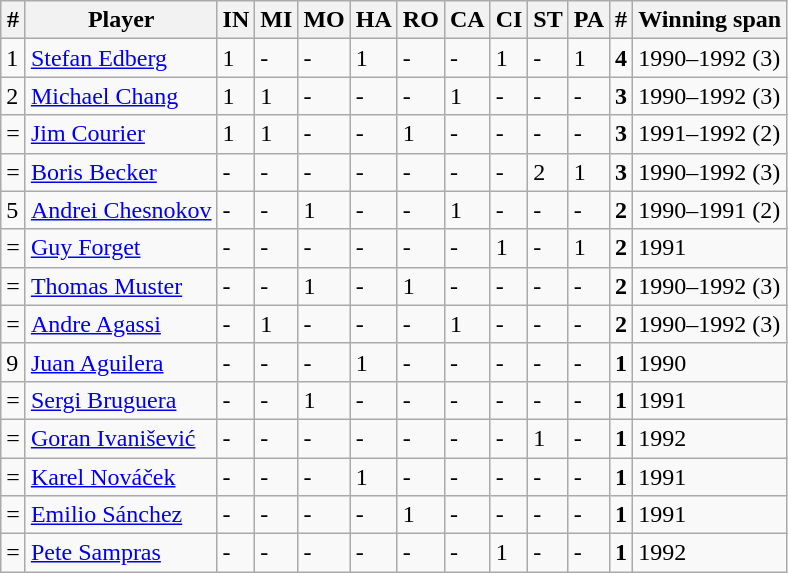<table class="sortable wikitable">
<tr>
<th>#</th>
<th>Player</th>
<th>IN</th>
<th>MI</th>
<th>MO</th>
<th>HA</th>
<th>RO</th>
<th>CA</th>
<th>CI</th>
<th>ST</th>
<th>PA</th>
<th>#</th>
<th>Winning span</th>
</tr>
<tr>
<td>1</td>
<td> <a href='#'>Stefan Edberg</a></td>
<td>1</td>
<td>-</td>
<td>-</td>
<td>1</td>
<td>-</td>
<td>-</td>
<td>1</td>
<td>-</td>
<td>1</td>
<td><strong>4</strong></td>
<td>1990–1992 (3)</td>
</tr>
<tr>
<td>2</td>
<td> <a href='#'>Michael Chang</a></td>
<td>1</td>
<td>1</td>
<td>-</td>
<td>-</td>
<td>-</td>
<td>1</td>
<td>-</td>
<td>-</td>
<td>-</td>
<td><strong>3</strong></td>
<td>1990–1992 (3)</td>
</tr>
<tr>
<td>=</td>
<td> <a href='#'>Jim Courier</a></td>
<td>1</td>
<td>1</td>
<td>-</td>
<td>-</td>
<td>1</td>
<td>-</td>
<td>-</td>
<td>-</td>
<td>-</td>
<td><strong>3</strong></td>
<td>1991–1992 (2)</td>
</tr>
<tr>
<td>=</td>
<td> <a href='#'>Boris Becker</a></td>
<td>-</td>
<td>-</td>
<td>-</td>
<td>-</td>
<td>-</td>
<td>-</td>
<td>-</td>
<td>2</td>
<td>1</td>
<td><strong>3</strong></td>
<td>1990–1992 (3)</td>
</tr>
<tr>
<td>5</td>
<td> <a href='#'>Andrei Chesnokov</a></td>
<td>-</td>
<td>-</td>
<td>1</td>
<td>-</td>
<td>-</td>
<td>1</td>
<td>-</td>
<td>-</td>
<td>-</td>
<td><strong>2</strong></td>
<td>1990–1991 (2)</td>
</tr>
<tr>
<td>=</td>
<td> <a href='#'>Guy Forget</a></td>
<td>-</td>
<td>-</td>
<td>-</td>
<td>-</td>
<td>-</td>
<td>-</td>
<td>1</td>
<td>-</td>
<td>1</td>
<td><strong>2</strong></td>
<td>1991</td>
</tr>
<tr>
<td>=</td>
<td> <a href='#'>Thomas Muster</a></td>
<td>-</td>
<td>-</td>
<td>1</td>
<td>-</td>
<td>1</td>
<td>-</td>
<td>-</td>
<td>-</td>
<td>-</td>
<td><strong>2</strong></td>
<td>1990–1992 (3)</td>
</tr>
<tr>
<td>=</td>
<td> <a href='#'>Andre Agassi</a></td>
<td>-</td>
<td>1</td>
<td>-</td>
<td>-</td>
<td>-</td>
<td>1</td>
<td>-</td>
<td>-</td>
<td>-</td>
<td><strong>2</strong></td>
<td>1990–1992 (3)</td>
</tr>
<tr>
<td>9</td>
<td> <a href='#'>Juan Aguilera</a></td>
<td>-</td>
<td>-</td>
<td>-</td>
<td>1</td>
<td>-</td>
<td>-</td>
<td>-</td>
<td>-</td>
<td>-</td>
<td><strong>1</strong></td>
<td>1990</td>
</tr>
<tr>
<td>=</td>
<td> <a href='#'>Sergi Bruguera</a></td>
<td>-</td>
<td>-</td>
<td>1</td>
<td>-</td>
<td>-</td>
<td>-</td>
<td>-</td>
<td>-</td>
<td>-</td>
<td><strong>1</strong></td>
<td>1991</td>
</tr>
<tr>
<td>=</td>
<td> <a href='#'>Goran Ivanišević</a></td>
<td>-</td>
<td>-</td>
<td>-</td>
<td>-</td>
<td>-</td>
<td>-</td>
<td>-</td>
<td>1</td>
<td>-</td>
<td><strong>1</strong></td>
<td>1992</td>
</tr>
<tr>
<td>=</td>
<td> <a href='#'>Karel Nováček</a></td>
<td>-</td>
<td>-</td>
<td>-</td>
<td>1</td>
<td>-</td>
<td>-</td>
<td>-</td>
<td>-</td>
<td>-</td>
<td><strong>1</strong></td>
<td>1991</td>
</tr>
<tr>
<td>=</td>
<td> <a href='#'>Emilio Sánchez</a></td>
<td>-</td>
<td>-</td>
<td>-</td>
<td>-</td>
<td>1</td>
<td>-</td>
<td>-</td>
<td>-</td>
<td>-</td>
<td><strong>1</strong></td>
<td>1991</td>
</tr>
<tr>
<td>=</td>
<td> <a href='#'>Pete Sampras</a></td>
<td>-</td>
<td>-</td>
<td>-</td>
<td>-</td>
<td>-</td>
<td>-</td>
<td>1</td>
<td>-</td>
<td>-</td>
<td><strong>1</strong></td>
<td>1992</td>
</tr>
</table>
